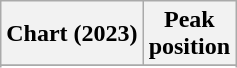<table class="wikitable sortable plainrowheaders" style="text-align:center;">
<tr>
<th scope="col">Chart (2023)</th>
<th scope="col">Peak<br>position</th>
</tr>
<tr>
</tr>
<tr>
</tr>
</table>
